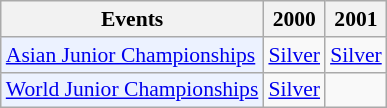<table class="wikitable" style="font-size: 90%; text-align:center">
<tr>
<th>Events</th>
<th>2000</th>
<th>2001</th>
</tr>
<tr>
<td bgcolor="#ECF2FF"; align="left"><a href='#'>Asian Junior Championships</a></td>
<td> <a href='#'>Silver</a></td>
<td> <a href='#'>Silver</a></td>
</tr>
<tr>
<td bgcolor="#ECF2FF"; align="left"><a href='#'>World Junior Championships</a></td>
<td> <a href='#'>Silver</a></td>
<td></td>
</tr>
</table>
